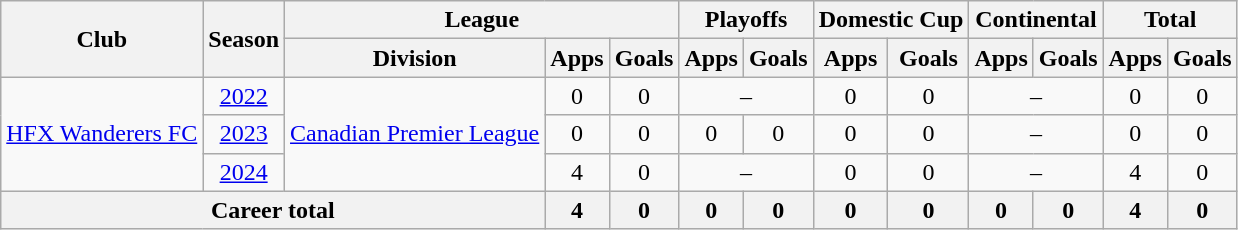<table class="wikitable" style="text-align: center">
<tr>
<th rowspan="2">Club</th>
<th rowspan="2">Season</th>
<th colspan="3">League</th>
<th colspan="2">Playoffs</th>
<th colspan="2">Domestic Cup</th>
<th colspan="2">Continental</th>
<th colspan="2">Total</th>
</tr>
<tr>
<th>Division</th>
<th>Apps</th>
<th>Goals</th>
<th>Apps</th>
<th>Goals</th>
<th>Apps</th>
<th>Goals</th>
<th>Apps</th>
<th>Goals</th>
<th>Apps</th>
<th>Goals</th>
</tr>
<tr>
<td rowspan=3><a href='#'>HFX Wanderers FC</a></td>
<td><a href='#'>2022</a></td>
<td rowspan=3><a href='#'>Canadian Premier League</a></td>
<td>0</td>
<td>0</td>
<td colspan="2">–</td>
<td>0</td>
<td>0</td>
<td colspan="2">–</td>
<td>0</td>
<td>0</td>
</tr>
<tr>
<td><a href='#'>2023</a></td>
<td>0</td>
<td>0</td>
<td>0</td>
<td>0</td>
<td>0</td>
<td>0</td>
<td colspan="2">–</td>
<td>0</td>
<td>0</td>
</tr>
<tr>
<td><a href='#'>2024</a></td>
<td>4</td>
<td>0</td>
<td colspan="2">–</td>
<td>0</td>
<td>0</td>
<td colspan="2">–</td>
<td>4</td>
<td>0</td>
</tr>
<tr>
<th colspan="3"><strong>Career total</strong></th>
<th>4</th>
<th>0</th>
<th>0</th>
<th>0</th>
<th>0</th>
<th>0</th>
<th>0</th>
<th>0</th>
<th>4</th>
<th>0</th>
</tr>
</table>
